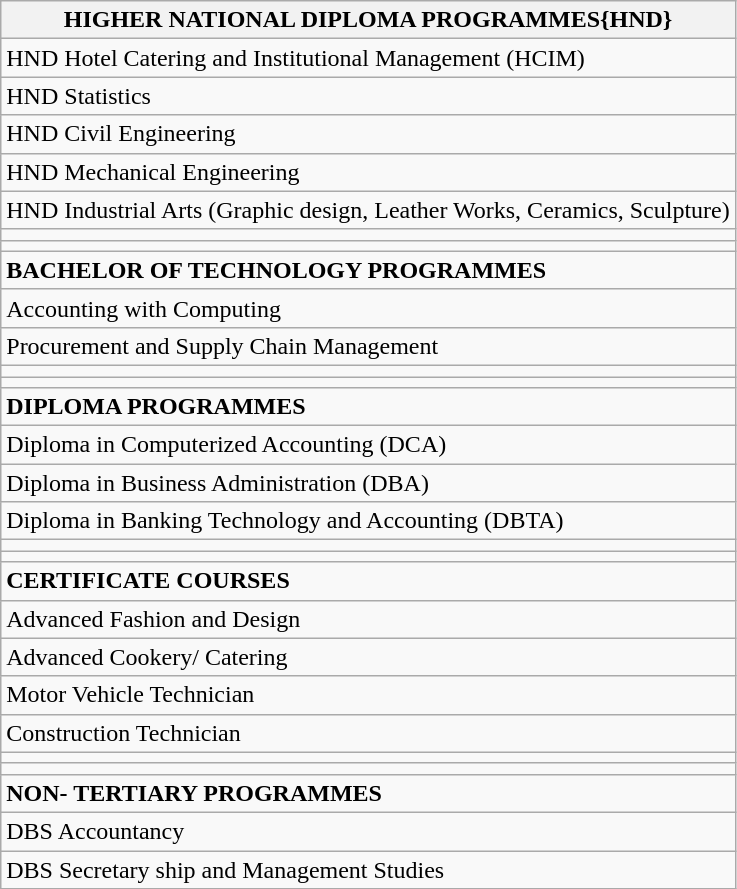<table class="wikitable">
<tr>
<th>HIGHER NATIONAL DIPLOMA PROGRAMMES{HND}</th>
</tr>
<tr>
<td>HND Hotel Catering and Institutional Management (HCIM)</td>
</tr>
<tr>
<td>HND  Statistics</td>
</tr>
<tr>
<td>HND  Civil Engineering</td>
</tr>
<tr>
<td>HND Mechanical Engineering</td>
</tr>
<tr>
<td>HND Industrial Arts (Graphic design, Leather Works, Ceramics, Sculpture)</td>
</tr>
<tr>
<td></td>
</tr>
<tr>
<td></td>
</tr>
<tr>
<td><strong>BACHELOR OF TECHNOLOGY PROGRAMMES</strong></td>
</tr>
<tr>
<td>Accounting with Computing</td>
</tr>
<tr>
<td>Procurement and Supply Chain Management</td>
</tr>
<tr>
<td></td>
</tr>
<tr>
<td></td>
</tr>
<tr>
<td><strong>DIPLOMA PROGRAMMES</strong></td>
</tr>
<tr>
<td>Diploma in Computerized Accounting (DCA)</td>
</tr>
<tr>
<td>Diploma in Business Administration (DBA)</td>
</tr>
<tr>
<td>Diploma in Banking Technology and Accounting (DBTA)</td>
</tr>
<tr>
<td></td>
</tr>
<tr>
<td></td>
</tr>
<tr>
<td><strong>CERTIFICATE COURSES</strong></td>
</tr>
<tr>
<td>Advanced Fashion and Design</td>
</tr>
<tr>
<td>Advanced Cookery/ Catering</td>
</tr>
<tr>
<td>Motor Vehicle Technician</td>
</tr>
<tr>
<td>Construction Technician</td>
</tr>
<tr>
<td></td>
</tr>
<tr>
<td></td>
</tr>
<tr>
<td><strong>NON- TERTIARY PROGRAMMES</strong></td>
</tr>
<tr>
<td>DBS Accountancy</td>
</tr>
<tr>
<td>DBS Secretary ship and Management Studies</td>
</tr>
</table>
